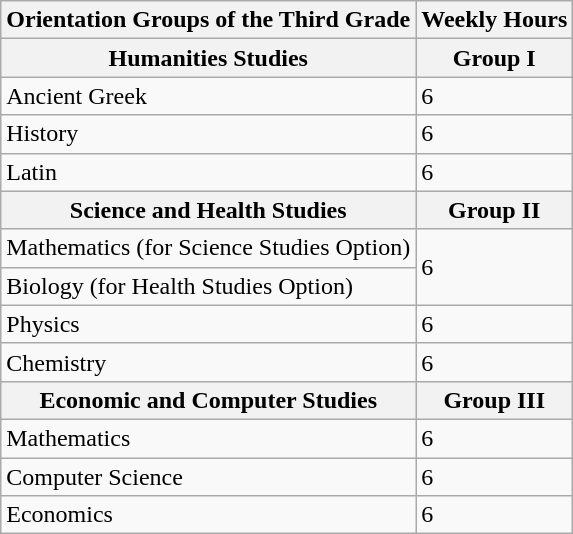<table class="wikitable">
<tr>
<th>Orientation Groups of the Third Grade</th>
<th>Weekly Hours</th>
</tr>
<tr>
<th>Humanities Studies</th>
<th>Group I</th>
</tr>
<tr>
<td>Ancient Greek</td>
<td>6</td>
</tr>
<tr>
<td>History</td>
<td>6</td>
</tr>
<tr>
<td>Latin</td>
<td>6</td>
</tr>
<tr>
<th>Science and Health Studies</th>
<th>Group II</th>
</tr>
<tr>
<td>Mathematics (for Science Studies Option)</td>
<td rowspan="2">6</td>
</tr>
<tr>
<td>Biology (for Health Studies Option)</td>
</tr>
<tr>
<td>Physics</td>
<td>6</td>
</tr>
<tr>
<td>Chemistry</td>
<td>6</td>
</tr>
<tr>
<th>Economic and Computer Studies</th>
<th>Group III</th>
</tr>
<tr>
<td>Mathematics</td>
<td>6</td>
</tr>
<tr>
<td>Computer Science</td>
<td>6</td>
</tr>
<tr>
<td>Economics</td>
<td>6</td>
</tr>
</table>
